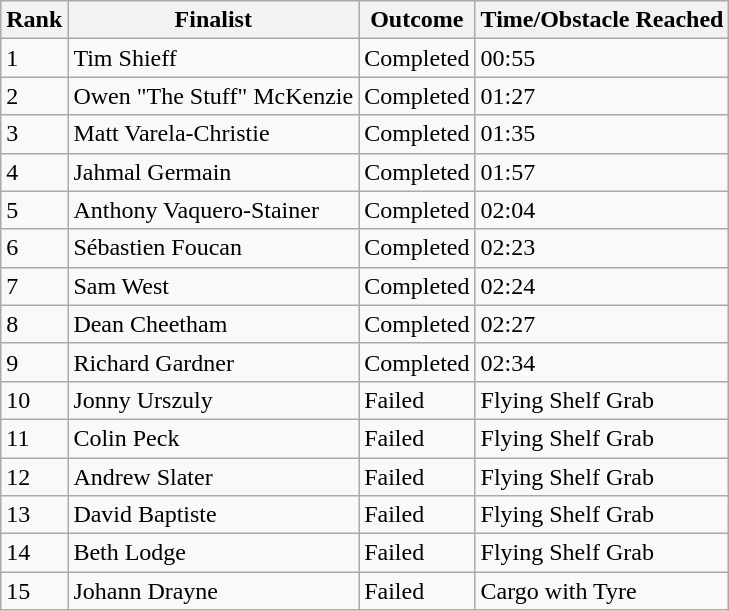<table class="wikitable">
<tr>
<th>Rank</th>
<th>Finalist</th>
<th>Outcome</th>
<th>Time/Obstacle Reached</th>
</tr>
<tr>
<td>1</td>
<td>Tim Shieff</td>
<td>Completed</td>
<td>00:55</td>
</tr>
<tr>
<td>2</td>
<td>Owen "The Stuff" McKenzie</td>
<td>Completed</td>
<td>01:27</td>
</tr>
<tr>
<td>3</td>
<td>Matt Varela-Christie</td>
<td>Completed</td>
<td>01:35</td>
</tr>
<tr>
<td>4</td>
<td>Jahmal Germain</td>
<td>Completed</td>
<td>01:57</td>
</tr>
<tr>
<td>5</td>
<td>Anthony Vaquero-Stainer</td>
<td>Completed</td>
<td>02:04</td>
</tr>
<tr>
<td>6</td>
<td>Sébastien Foucan</td>
<td>Completed</td>
<td>02:23</td>
</tr>
<tr>
<td>7</td>
<td>Sam West</td>
<td>Completed</td>
<td>02:24</td>
</tr>
<tr>
<td>8</td>
<td>Dean Cheetham</td>
<td>Completed</td>
<td>02:27</td>
</tr>
<tr>
<td>9</td>
<td>Richard Gardner</td>
<td>Completed</td>
<td>02:34</td>
</tr>
<tr>
<td>10</td>
<td>Jonny Urszuly</td>
<td>Failed</td>
<td>Flying Shelf Grab</td>
</tr>
<tr>
<td>11</td>
<td>Colin Peck</td>
<td>Failed</td>
<td>Flying Shelf Grab</td>
</tr>
<tr>
<td>12</td>
<td>Andrew Slater</td>
<td>Failed</td>
<td>Flying Shelf Grab</td>
</tr>
<tr>
<td>13</td>
<td>David Baptiste</td>
<td>Failed</td>
<td>Flying Shelf Grab</td>
</tr>
<tr>
<td>14</td>
<td>Beth Lodge</td>
<td>Failed</td>
<td>Flying Shelf Grab</td>
</tr>
<tr>
<td>15</td>
<td>Johann Drayne</td>
<td>Failed</td>
<td>Cargo with Tyre</td>
</tr>
</table>
